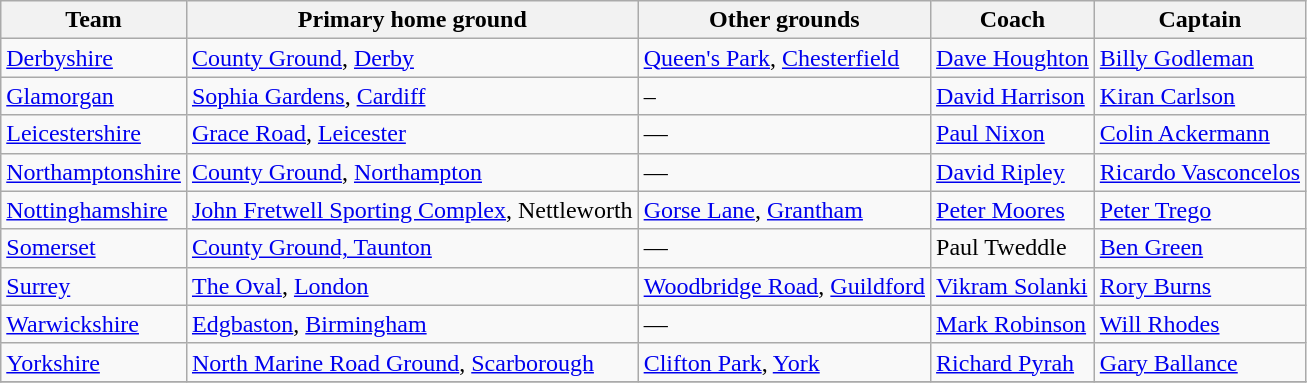<table class="wikitable sortable">
<tr>
<th>Team</th>
<th>Primary home ground</th>
<th>Other grounds</th>
<th>Coach</th>
<th>Captain</th>
</tr>
<tr>
<td><a href='#'>Derbyshire</a></td>
<td><a href='#'>County Ground</a>, <a href='#'>Derby</a></td>
<td><a href='#'>Queen's Park</a>, <a href='#'>Chesterfield</a></td>
<td> <a href='#'>Dave Houghton</a></td>
<td> <a href='#'>Billy Godleman</a></td>
</tr>
<tr>
<td><a href='#'>Glamorgan</a></td>
<td><a href='#'>Sophia Gardens</a>, <a href='#'>Cardiff</a></td>
<td>–</td>
<td> <a href='#'>David Harrison</a></td>
<td> <a href='#'>Kiran Carlson</a></td>
</tr>
<tr>
<td><a href='#'>Leicestershire</a></td>
<td><a href='#'>Grace Road</a>, <a href='#'>Leicester</a></td>
<td>—</td>
<td> <a href='#'>Paul Nixon</a></td>
<td> <a href='#'>Colin Ackermann</a></td>
</tr>
<tr>
<td><a href='#'>Northamptonshire</a></td>
<td><a href='#'>County Ground</a>, <a href='#'>Northampton</a></td>
<td>—</td>
<td> <a href='#'>David Ripley</a></td>
<td> <a href='#'>Ricardo Vasconcelos</a></td>
</tr>
<tr>
<td><a href='#'>Nottinghamshire</a></td>
<td><a href='#'>John Fretwell Sporting Complex</a>, Nettleworth</td>
<td><a href='#'>Gorse Lane</a>, <a href='#'>Grantham</a></td>
<td> <a href='#'>Peter Moores</a></td>
<td> <a href='#'>Peter Trego</a></td>
</tr>
<tr>
<td><a href='#'>Somerset</a></td>
<td><a href='#'>County Ground, Taunton</a></td>
<td>—</td>
<td> Paul Tweddle</td>
<td> <a href='#'>Ben Green</a></td>
</tr>
<tr>
<td><a href='#'>Surrey</a></td>
<td><a href='#'>The Oval</a>, <a href='#'>London</a></td>
<td><a href='#'>Woodbridge Road</a>, <a href='#'>Guildford</a></td>
<td> <a href='#'>Vikram Solanki</a></td>
<td> <a href='#'>Rory Burns</a></td>
</tr>
<tr>
<td><a href='#'>Warwickshire</a></td>
<td><a href='#'>Edgbaston</a>, <a href='#'>Birmingham</a></td>
<td>—</td>
<td> <a href='#'>Mark Robinson</a></td>
<td> <a href='#'>Will Rhodes</a></td>
</tr>
<tr>
<td><a href='#'>Yorkshire</a></td>
<td><a href='#'>North Marine Road Ground</a>, <a href='#'>Scarborough</a></td>
<td><a href='#'>Clifton Park</a>, <a href='#'>York</a></td>
<td> <a href='#'>Richard Pyrah</a></td>
<td> <a href='#'>Gary Ballance</a></td>
</tr>
<tr>
</tr>
</table>
